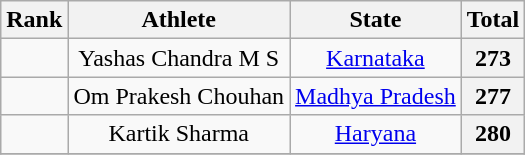<table class="wikitable sortable" style="text-align:center">
<tr>
<th>Rank</th>
<th>Athlete</th>
<th>State</th>
<th>Total</th>
</tr>
<tr>
<td></td>
<td>Yashas Chandra M S</td>
<td> <a href='#'>Karnataka</a></td>
<th>273</th>
</tr>
<tr>
<td></td>
<td>Om Prakesh Chouhan</td>
<td> <a href='#'>Madhya Pradesh</a></td>
<th>277</th>
</tr>
<tr>
<td></td>
<td>Kartik Sharma</td>
<td> <a href='#'>Haryana</a></td>
<th>280</th>
</tr>
<tr>
</tr>
</table>
